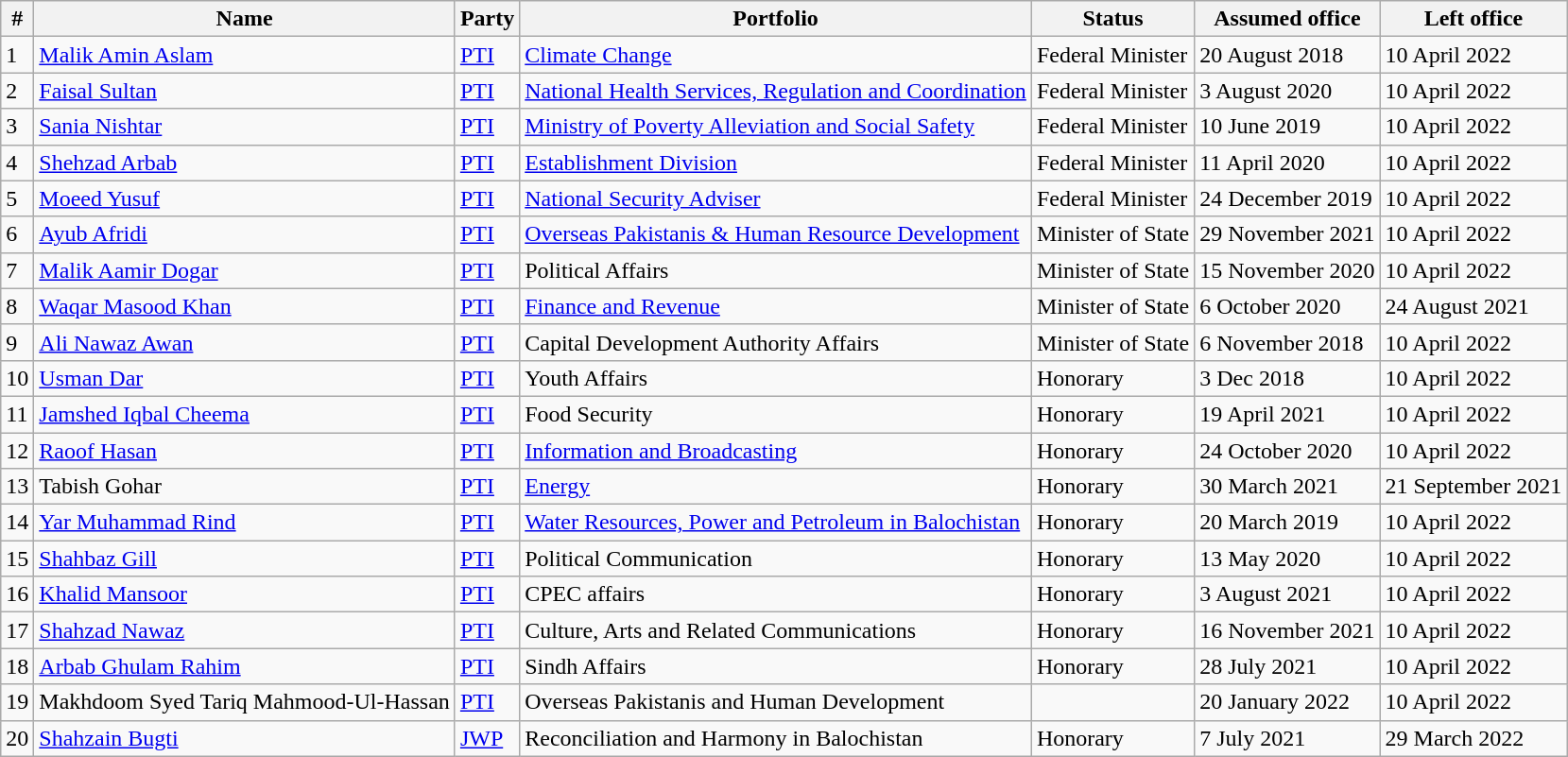<table class="wikitable sortable">
<tr>
<th>#</th>
<th>Name</th>
<th>Party</th>
<th>Portfolio</th>
<th>Status</th>
<th>Assumed office</th>
<th>Left office</th>
</tr>
<tr>
<td>1</td>
<td><a href='#'>Malik Amin Aslam</a></td>
<td><a href='#'>PTI</a></td>
<td><a href='#'>Climate Change</a></td>
<td>Federal Minister</td>
<td>20 August 2018</td>
<td>10 April 2022</td>
</tr>
<tr>
<td>2</td>
<td><a href='#'>Faisal Sultan</a></td>
<td><a href='#'>PTI</a></td>
<td><a href='#'>National Health Services, Regulation and Coordination</a></td>
<td>Federal Minister</td>
<td>3 August 2020</td>
<td>10 April 2022</td>
</tr>
<tr>
<td>3</td>
<td><a href='#'>Sania Nishtar</a></td>
<td><a href='#'>PTI</a></td>
<td><a href='#'>Ministry of Poverty Alleviation and Social Safety</a></td>
<td>Federal Minister</td>
<td>10 June 2019</td>
<td>10 April 2022</td>
</tr>
<tr>
<td>4</td>
<td><a href='#'>Shehzad Arbab</a></td>
<td><a href='#'>PTI</a></td>
<td><a href='#'>Establishment Division</a></td>
<td>Federal Minister</td>
<td>11 April 2020</td>
<td>10 April 2022</td>
</tr>
<tr>
<td>5</td>
<td><a href='#'>Moeed Yusuf</a></td>
<td><a href='#'>PTI</a></td>
<td><a href='#'>National Security Adviser</a></td>
<td>Federal Minister</td>
<td>24 December 2019</td>
<td>10 April 2022</td>
</tr>
<tr>
<td>6</td>
<td><a href='#'>Ayub Afridi</a></td>
<td><a href='#'>PTI</a></td>
<td><a href='#'>Overseas Pakistanis & Human Resource Development</a></td>
<td>Minister of State</td>
<td>29 November 2021</td>
<td>10 April 2022</td>
</tr>
<tr>
<td>7</td>
<td><a href='#'>Malik Aamir Dogar</a></td>
<td><a href='#'>PTI</a></td>
<td>Political Affairs</td>
<td>Minister of State</td>
<td>15 November 2020</td>
<td>10 April 2022</td>
</tr>
<tr>
<td>8</td>
<td><a href='#'>Waqar Masood Khan</a></td>
<td><a href='#'>PTI</a></td>
<td><a href='#'>Finance and Revenue</a></td>
<td>Minister of State</td>
<td>6 October 2020</td>
<td>24 August 2021</td>
</tr>
<tr>
<td>9</td>
<td><a href='#'>Ali Nawaz Awan</a></td>
<td><a href='#'>PTI</a></td>
<td>Capital Development Authority Affairs</td>
<td>Minister of State</td>
<td>6 November 2018</td>
<td>10 April 2022</td>
</tr>
<tr>
<td>10</td>
<td><a href='#'>Usman Dar</a></td>
<td><a href='#'>PTI</a></td>
<td>Youth Affairs</td>
<td>Honorary</td>
<td>3 Dec 2018</td>
<td>10 April 2022</td>
</tr>
<tr>
<td>11</td>
<td><a href='#'>Jamshed Iqbal Cheema</a></td>
<td><a href='#'>PTI</a></td>
<td>Food Security</td>
<td>Honorary</td>
<td>19 April 2021</td>
<td>10 April 2022</td>
</tr>
<tr>
<td>12</td>
<td><a href='#'>Raoof Hasan</a></td>
<td><a href='#'>PTI</a></td>
<td><a href='#'>Information and Broadcasting</a></td>
<td>Honorary</td>
<td>24 October 2020</td>
<td>10 April 2022</td>
</tr>
<tr>
<td>13</td>
<td>Tabish Gohar</td>
<td><a href='#'>PTI</a></td>
<td><a href='#'>Energy</a></td>
<td>Honorary</td>
<td>30 March 2021</td>
<td>21 September 2021</td>
</tr>
<tr>
<td>14</td>
<td><a href='#'>Yar Muhammad Rind</a></td>
<td><a href='#'>PTI</a></td>
<td><a href='#'>Water Resources, Power and Petroleum in Balochistan</a></td>
<td>Honorary</td>
<td>20 March 2019</td>
<td>10 April 2022</td>
</tr>
<tr>
<td>15</td>
<td><a href='#'>Shahbaz Gill</a></td>
<td><a href='#'>PTI</a></td>
<td>Political Communication</td>
<td>Honorary</td>
<td>13 May 2020</td>
<td>10 April 2022</td>
</tr>
<tr>
<td>16</td>
<td><a href='#'>Khalid Mansoor</a></td>
<td><a href='#'>PTI</a></td>
<td>CPEC affairs</td>
<td>Honorary</td>
<td>3 August 2021</td>
<td>10 April 2022</td>
</tr>
<tr>
<td>17</td>
<td><a href='#'>Shahzad Nawaz</a></td>
<td><a href='#'>PTI</a></td>
<td>Culture, Arts and Related Communications</td>
<td>Honorary</td>
<td>16 November 2021</td>
<td>10 April 2022</td>
</tr>
<tr>
<td>18</td>
<td><a href='#'>Arbab Ghulam Rahim</a></td>
<td><a href='#'>PTI</a></td>
<td>Sindh Affairs</td>
<td>Honorary</td>
<td>28 July 2021</td>
<td>10 April 2022</td>
</tr>
<tr>
<td>19</td>
<td>Makhdoom Syed Tariq Mahmood-Ul-Hassan</td>
<td><a href='#'>PTI</a></td>
<td>Overseas Pakistanis and Human Development</td>
<td></td>
<td>20 January 2022</td>
<td>10 April 2022</td>
</tr>
<tr>
<td>20</td>
<td><a href='#'>Shahzain Bugti</a></td>
<td><a href='#'>JWP</a></td>
<td>Reconciliation and Harmony in Balochistan</td>
<td>Honorary</td>
<td>7 July 2021</td>
<td>29 March 2022</td>
</tr>
</table>
